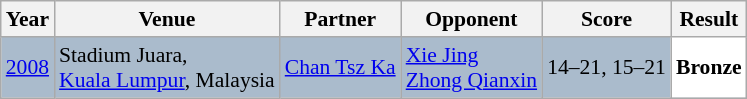<table class="sortable wikitable" style="font-size: 90%;">
<tr>
<th>Year</th>
<th>Venue</th>
<th>Partner</th>
<th>Opponent</th>
<th>Score</th>
<th>Result</th>
</tr>
<tr style="background:#AABBCC">
<td align="center"><a href='#'>2008</a></td>
<td align="left">Stadium Juara,<br><a href='#'>Kuala Lumpur</a>, Malaysia</td>
<td align="left"> <a href='#'>Chan Tsz Ka</a></td>
<td align="left"> <a href='#'>Xie Jing</a> <br>  <a href='#'>Zhong Qianxin</a></td>
<td align="left">14–21, 15–21</td>
<td style="text-align:left; background:white"> <strong>Bronze</strong></td>
</tr>
</table>
